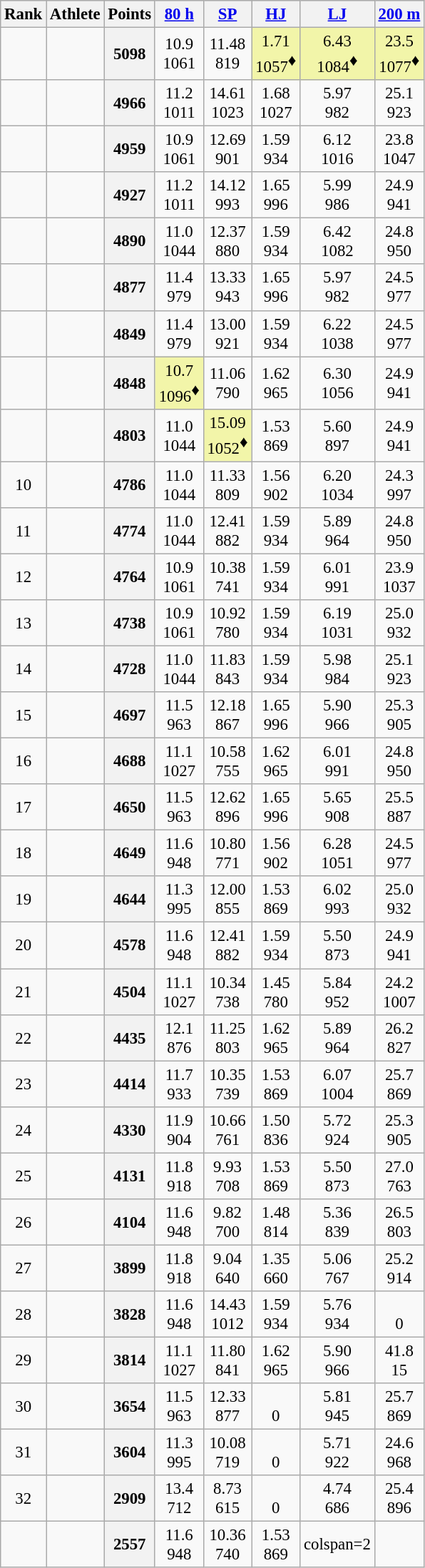<table class="wikitable sortable" style="font-size:95%; text-align:center">
<tr bgcolor=#E6E6E6>
<th>Rank</th>
<th>Athlete</th>
<th>Points</th>
<th><a href='#'>80 h</a></th>
<th><a href='#'>SP</a></th>
<th><a href='#'>HJ</a></th>
<th><a href='#'>LJ</a></th>
<th><a href='#'>200 m</a></th>
</tr>
<tr>
<td></td>
<td align=left></td>
<th>5098</th>
<td>10.9<br>1061</td>
<td>11.48<br>819</td>
<td bgcolor=#F2F5A9>1.71<br>1057<sup><big>♦</big></sup></td>
<td bgcolor=#F2F5A9>6.43<br>1084<sup><big>♦</big></sup></td>
<td bgcolor=#F2F5A9>23.5<br>1077<sup><big>♦</big></sup></td>
</tr>
<tr>
<td></td>
<td align=left></td>
<th>4966</th>
<td>11.2<br>1011</td>
<td>14.61<br>1023</td>
<td>1.68<br>1027</td>
<td>5.97<br>982</td>
<td>25.1<br>923</td>
</tr>
<tr>
<td></td>
<td align=left></td>
<th>4959</th>
<td>10.9<br>1061</td>
<td>12.69<br>901</td>
<td>1.59<br>934</td>
<td>6.12<br>1016</td>
<td>23.8<br>1047</td>
</tr>
<tr>
<td></td>
<td align=left></td>
<th>4927</th>
<td>11.2<br>1011</td>
<td>14.12<br>993</td>
<td>1.65<br>996</td>
<td>5.99<br>986</td>
<td>24.9<br>941</td>
</tr>
<tr>
<td></td>
<td align=left></td>
<th>4890</th>
<td>11.0<br>1044</td>
<td>12.37<br>880</td>
<td>1.59<br>934</td>
<td>6.42<br>1082</td>
<td>24.8<br>950</td>
</tr>
<tr>
<td></td>
<td align=left></td>
<th>4877</th>
<td>11.4<br>979</td>
<td>13.33<br>943</td>
<td>1.65<br>996</td>
<td>5.97<br>982</td>
<td>24.5<br>977</td>
</tr>
<tr>
<td></td>
<td align=left></td>
<th>4849</th>
<td>11.4<br>979</td>
<td>13.00<br>921</td>
<td>1.59<br>934</td>
<td>6.22<br>1038</td>
<td>24.5<br>977</td>
</tr>
<tr>
<td></td>
<td align=left></td>
<th>4848</th>
<td bgcolor=#F2F5A9>10.7<br>1096<sup><big>♦</big></sup></td>
<td>11.06<br>790</td>
<td>1.62<br>965</td>
<td>6.30<br>1056</td>
<td>24.9<br>941</td>
</tr>
<tr>
<td></td>
<td align=left></td>
<th>4803</th>
<td>11.0<br>1044</td>
<td bgcolor=#F2F5A9>15.09<br>1052<sup><big>♦</big></sup></td>
<td>1.53<br>869</td>
<td>5.60<br>897</td>
<td>24.9<br>941</td>
</tr>
<tr>
<td>10</td>
<td align=left></td>
<th>4786</th>
<td>11.0<br>1044</td>
<td>11.33<br>809</td>
<td>1.56<br>902</td>
<td>6.20<br>1034</td>
<td>24.3<br>997</td>
</tr>
<tr>
<td>11</td>
<td align=left></td>
<th>4774</th>
<td>11.0<br>1044</td>
<td>12.41<br>882</td>
<td>1.59<br>934</td>
<td>5.89<br>964</td>
<td>24.8<br>950</td>
</tr>
<tr>
<td>12</td>
<td align=left></td>
<th>4764</th>
<td>10.9<br>1061</td>
<td>10.38<br>741</td>
<td>1.59<br>934</td>
<td>6.01<br>991</td>
<td>23.9<br>1037</td>
</tr>
<tr>
<td>13</td>
<td align=left></td>
<th>4738</th>
<td>10.9<br>1061</td>
<td>10.92<br>780</td>
<td>1.59<br>934</td>
<td>6.19<br>1031</td>
<td>25.0<br>932</td>
</tr>
<tr>
<td>14</td>
<td align=left></td>
<th>4728</th>
<td>11.0<br>1044</td>
<td>11.83<br>843</td>
<td>1.59<br>934</td>
<td>5.98<br>984</td>
<td>25.1<br>923</td>
</tr>
<tr>
<td>15</td>
<td align=left></td>
<th>4697</th>
<td>11.5<br>963</td>
<td>12.18<br>867</td>
<td>1.65<br>996</td>
<td>5.90<br>966</td>
<td>25.3<br>905</td>
</tr>
<tr>
<td>16</td>
<td align=left></td>
<th>4688</th>
<td>11.1<br>1027</td>
<td>10.58<br>755</td>
<td>1.62<br>965</td>
<td>6.01<br>991</td>
<td>24.8<br>950</td>
</tr>
<tr>
<td>17</td>
<td align=left></td>
<th>4650</th>
<td>11.5<br>963</td>
<td>12.62<br>896</td>
<td>1.65<br>996</td>
<td>5.65<br>908</td>
<td>25.5<br>887</td>
</tr>
<tr>
<td>18</td>
<td align=left></td>
<th>4649</th>
<td>11.6<br>948</td>
<td>10.80<br>771</td>
<td>1.56<br>902</td>
<td>6.28<br>1051</td>
<td>24.5<br>977</td>
</tr>
<tr>
<td>19</td>
<td align=left></td>
<th>4644</th>
<td>11.3<br>995</td>
<td>12.00<br>855</td>
<td>1.53<br>869</td>
<td>6.02<br>993</td>
<td>25.0<br>932</td>
</tr>
<tr>
<td>20</td>
<td align=left></td>
<th>4578</th>
<td>11.6<br>948</td>
<td>12.41<br>882</td>
<td>1.59<br>934</td>
<td>5.50<br>873</td>
<td>24.9<br>941</td>
</tr>
<tr>
<td>21</td>
<td align=left></td>
<th>4504</th>
<td>11.1<br>1027</td>
<td>10.34<br>738</td>
<td>1.45<br>780</td>
<td>5.84<br>952</td>
<td>24.2<br>1007</td>
</tr>
<tr>
<td>22</td>
<td align=left></td>
<th>4435</th>
<td>12.1<br>876</td>
<td>11.25<br>803</td>
<td>1.62<br>965</td>
<td>5.89<br>964</td>
<td>26.2<br>827</td>
</tr>
<tr>
<td>23</td>
<td align=left></td>
<th>4414</th>
<td>11.7<br>933</td>
<td>10.35<br>739</td>
<td>1.53<br>869</td>
<td>6.07<br>1004</td>
<td>25.7<br>869</td>
</tr>
<tr>
<td>24</td>
<td align=left></td>
<th>4330</th>
<td>11.9<br>904</td>
<td>10.66<br>761</td>
<td>1.50<br>836</td>
<td>5.72<br>924</td>
<td>25.3<br>905</td>
</tr>
<tr>
<td>25</td>
<td align=left></td>
<th>4131</th>
<td>11.8<br>918</td>
<td>9.93<br>708</td>
<td>1.53<br>869</td>
<td>5.50<br>873</td>
<td>27.0<br>763</td>
</tr>
<tr>
<td>26</td>
<td align=left></td>
<th>4104</th>
<td>11.6<br>948</td>
<td>9.82<br>700</td>
<td>1.48<br>814</td>
<td>5.36<br>839</td>
<td>26.5<br>803</td>
</tr>
<tr>
<td>27</td>
<td align=left></td>
<th>3899</th>
<td>11.8<br>918</td>
<td>9.04<br>640</td>
<td>1.35<br>660</td>
<td>5.06<br>767</td>
<td>25.2<br>914</td>
</tr>
<tr>
<td>28</td>
<td align=left></td>
<th>3828</th>
<td>11.6<br>948</td>
<td>14.43<br>1012</td>
<td>1.59<br>934</td>
<td>5.76<br>934</td>
<td><br>0</td>
</tr>
<tr>
<td>29</td>
<td align=left></td>
<th>3814</th>
<td>11.1<br>1027</td>
<td>11.80<br>841</td>
<td>1.62<br>965</td>
<td>5.90<br>966</td>
<td>41.8<br>15</td>
</tr>
<tr>
<td>30</td>
<td align=left></td>
<th>3654</th>
<td>11.5<br>963</td>
<td>12.33<br>877</td>
<td><br>0</td>
<td>5.81<br>945</td>
<td>25.7<br>869</td>
</tr>
<tr>
<td>31</td>
<td align=left></td>
<th>3604</th>
<td>11.3<br>995</td>
<td>10.08<br>719</td>
<td><br>0</td>
<td>5.71<br>922</td>
<td>24.6<br>968</td>
</tr>
<tr>
<td>32</td>
<td align=left></td>
<th>2909</th>
<td>13.4<br>712</td>
<td>8.73<br>615</td>
<td><br>0</td>
<td>4.74<br>686</td>
<td>25.4<br>896</td>
</tr>
<tr>
<td></td>
<td align=left></td>
<th>2557</th>
<td>11.6<br>948</td>
<td>10.36<br>740</td>
<td>1.53<br>869</td>
<td>colspan=2 </td>
</tr>
</table>
